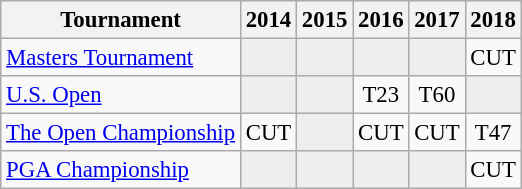<table class="wikitable" style="font-size:95%;text-align:center;">
<tr>
<th>Tournament</th>
<th>2014</th>
<th>2015</th>
<th>2016</th>
<th>2017</th>
<th>2018</th>
</tr>
<tr>
<td align=left><a href='#'>Masters Tournament</a></td>
<td style="background:#eeeeee;"></td>
<td style="background:#eeeeee;"></td>
<td style="background:#eeeeee;"></td>
<td style="background:#eeeeee;"></td>
<td>CUT</td>
</tr>
<tr>
<td align=left><a href='#'>U.S. Open</a></td>
<td style="background:#eeeeee;"></td>
<td style="background:#eeeeee;"></td>
<td>T23</td>
<td>T60</td>
<td style="background:#eeeeee;"></td>
</tr>
<tr>
<td align=left><a href='#'>The Open Championship</a></td>
<td>CUT</td>
<td style="background:#eeeeee;"></td>
<td>CUT</td>
<td>CUT</td>
<td>T47</td>
</tr>
<tr>
<td align=left><a href='#'>PGA Championship</a></td>
<td style="background:#eeeeee;"></td>
<td style="background:#eeeeee;"></td>
<td style="background:#eeeeee;"></td>
<td style="background:#eeeeee;"></td>
<td>CUT</td>
</tr>
</table>
